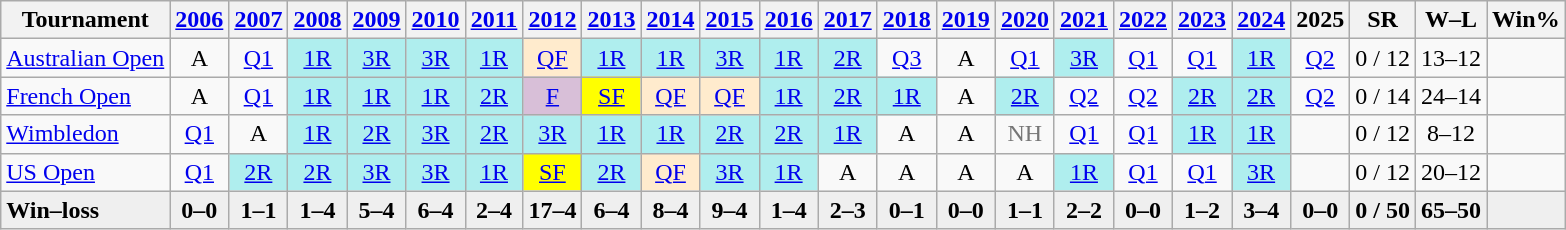<table class=wikitable style=text-align:center ;font-size:75%>
<tr>
<th>Tournament</th>
<th><a href='#'>2006</a></th>
<th><a href='#'>2007</a></th>
<th><a href='#'>2008</a></th>
<th><a href='#'>2009</a></th>
<th><a href='#'>2010</a></th>
<th><a href='#'>2011</a></th>
<th><a href='#'>2012</a></th>
<th><a href='#'>2013</a></th>
<th><a href='#'>2014</a></th>
<th><a href='#'>2015</a></th>
<th><a href='#'>2016</a></th>
<th><a href='#'>2017</a></th>
<th><a href='#'>2018</a></th>
<th><a href='#'>2019</a></th>
<th><a href='#'>2020</a></th>
<th><a href='#'>2021</a></th>
<th><a href='#'>2022</a></th>
<th><a href='#'>2023</a></th>
<th><a href='#'>2024</a></th>
<th>2025</th>
<th>SR</th>
<th>W–L</th>
<th>Win%</th>
</tr>
<tr>
<td align=left><a href='#'>Australian Open</a></td>
<td>A</td>
<td><a href='#'>Q1</a></td>
<td bgcolor=afeeee><a href='#'>1R</a></td>
<td bgcolor=afeeee><a href='#'>3R</a></td>
<td bgcolor=afeeee><a href='#'>3R</a></td>
<td bgcolor=afeeee><a href='#'>1R</a></td>
<td bgcolor=ffebcd><a href='#'>QF</a></td>
<td bgcolor=afeeee><a href='#'>1R</a></td>
<td bgcolor=afeeee><a href='#'>1R</a></td>
<td bgcolor=afeeee><a href='#'>3R</a></td>
<td bgcolor=afeeee><a href='#'>1R</a></td>
<td bgcolor=afeeee><a href='#'>2R</a></td>
<td><a href='#'>Q3</a></td>
<td>A</td>
<td><a href='#'>Q1</a></td>
<td bgcolor=afeeee><a href='#'>3R</a></td>
<td><a href='#'>Q1</a></td>
<td><a href='#'>Q1</a></td>
<td bgcolor=afeeee><a href='#'>1R</a></td>
<td><a href='#'>Q2</a></td>
<td>0 / 12</td>
<td>13–12</td>
<td></td>
</tr>
<tr>
<td align=left><a href='#'>French Open</a></td>
<td>A</td>
<td><a href='#'>Q1</a></td>
<td bgcolor=afeeee><a href='#'>1R</a></td>
<td bgcolor=afeeee><a href='#'>1R</a></td>
<td bgcolor=afeeee><a href='#'>1R</a></td>
<td bgcolor=afeeee><a href='#'>2R</a></td>
<td bgcolor=thistle><a href='#'>F</a></td>
<td bgcolor=yellow><a href='#'>SF</a></td>
<td bgcolor=ffebcd><a href='#'>QF</a></td>
<td bgcolor=ffebcd><a href='#'>QF</a></td>
<td bgcolor=afeeee><a href='#'>1R</a></td>
<td bgcolor=afeeee><a href='#'>2R</a></td>
<td bgcolor=afeeee><a href='#'>1R</a></td>
<td>A</td>
<td bgcolor=afeeee><a href='#'>2R</a></td>
<td><a href='#'>Q2</a></td>
<td><a href='#'>Q2</a></td>
<td bgcolor=afeeee><a href='#'>2R</a></td>
<td bgcolor=afeeee><a href='#'>2R</a></td>
<td><a href='#'>Q2</a></td>
<td>0 / 14</td>
<td>24–14</td>
<td></td>
</tr>
<tr>
<td align=left><a href='#'>Wimbledon</a></td>
<td><a href='#'>Q1</a></td>
<td>A</td>
<td bgcolor=afeeee><a href='#'>1R</a></td>
<td bgcolor=afeeee><a href='#'>2R</a></td>
<td bgcolor=afeeee><a href='#'>3R</a></td>
<td bgcolor=afeeee><a href='#'>2R</a></td>
<td bgcolor=afeeee><a href='#'>3R</a></td>
<td bgcolor=afeeee><a href='#'>1R</a></td>
<td bgcolor=afeeee><a href='#'>1R</a></td>
<td bgcolor=afeeee><a href='#'>2R</a></td>
<td bgcolor=afeeee><a href='#'>2R</a></td>
<td bgcolor=afeeee><a href='#'>1R</a></td>
<td>A</td>
<td>A</td>
<td style="color:#767676;">NH</td>
<td><a href='#'>Q1</a></td>
<td><a href='#'>Q1</a></td>
<td bgcolor=afeeee><a href='#'>1R</a></td>
<td bgcolor=afeeee><a href='#'>1R</a></td>
<td></td>
<td>0 / 12</td>
<td>8–12</td>
<td></td>
</tr>
<tr>
<td align=left><a href='#'>US Open</a></td>
<td><a href='#'>Q1</a></td>
<td bgcolor=afeeee><a href='#'>2R</a></td>
<td bgcolor=afeeee><a href='#'>2R</a></td>
<td bgcolor=afeeee><a href='#'>3R</a></td>
<td bgcolor=afeeee><a href='#'>3R</a></td>
<td bgcolor=afeeee><a href='#'>1R</a></td>
<td bgcolor=yellow><a href='#'>SF</a></td>
<td bgcolor=afeeee><a href='#'>2R</a></td>
<td bgcolor=ffebcd><a href='#'>QF</a></td>
<td bgcolor=afeeee><a href='#'>3R</a></td>
<td bgcolor=afeeee><a href='#'>1R</a></td>
<td>A</td>
<td>A</td>
<td>A</td>
<td>A</td>
<td bgcolor=afeeee><a href='#'>1R</a></td>
<td><a href='#'>Q1</a></td>
<td><a href='#'>Q1</a></td>
<td bgcolor=afeeee><a href='#'>3R</a></td>
<td></td>
<td>0 / 12</td>
<td>20–12</td>
<td></td>
</tr>
<tr style="background:#efefef; font-weight:bold;">
<td style="text-align:left">Win–loss</td>
<td>0–0</td>
<td>1–1</td>
<td>1–4</td>
<td>5–4</td>
<td>6–4</td>
<td>2–4</td>
<td>17–4</td>
<td>6–4</td>
<td>8–4</td>
<td>9–4</td>
<td>1–4</td>
<td>2–3</td>
<td>0–1</td>
<td>0–0</td>
<td>1–1</td>
<td>2–2</td>
<td>0–0</td>
<td>1–2</td>
<td>3–4</td>
<td>0–0</td>
<td>0 / 50</td>
<td>65–50</td>
<td></td>
</tr>
</table>
